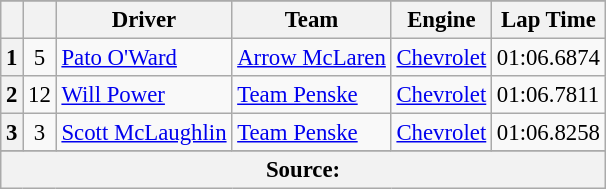<table class="wikitable" style="font-size:95%;">
<tr>
</tr>
<tr>
<th></th>
<th></th>
<th>Driver</th>
<th>Team</th>
<th>Engine</th>
<th>Lap Time</th>
</tr>
<tr>
<th>1</th>
<td align="center">5</td>
<td> <a href='#'>Pato O'Ward</a></td>
<td><a href='#'>Arrow McLaren</a></td>
<td><a href='#'>Chevrolet</a></td>
<td>01:06.6874</td>
</tr>
<tr>
<th>2</th>
<td align="center">12</td>
<td> <a href='#'>Will Power</a> <strong></strong></td>
<td><a href='#'>Team Penske</a></td>
<td><a href='#'>Chevrolet</a></td>
<td>01:06.7811</td>
</tr>
<tr>
<th>3</th>
<td align="center">3</td>
<td> <a href='#'>Scott McLaughlin</a></td>
<td><a href='#'>Team Penske</a></td>
<td><a href='#'>Chevrolet</a></td>
<td>01:06.8258</td>
</tr>
<tr>
</tr>
<tr class="sortbottom">
<th colspan=6>Source:</th>
</tr>
</table>
